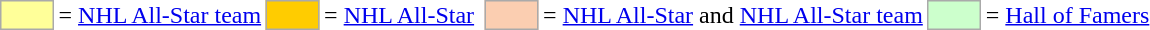<table>
<tr>
<td style="background-color:#FFFF99; border:1px solid #aaaaaa; width:2em;"></td>
<td>= <a href='#'>NHL All-Star team</a></td>
<td style="background-color:#FFCC00; border:1px solid #aaaaaa; width:2em;"></td>
<td>= <a href='#'>NHL All-Star</a></td>
<td></td>
<td style="background-color:#FBCEB1; border:1px solid #aaaaaa; width:2em;"></td>
<td>= <a href='#'>NHL All-Star</a>  and <a href='#'>NHL All-Star team</a></td>
<td style="background-color:#CCFFCC; border:1px solid #aaaaaa; width:2em;"></td>
<td>= <a href='#'>Hall of Famers</a></td>
</tr>
</table>
